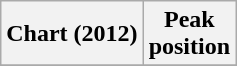<table class="wikitable sortable">
<tr>
<th>Chart (2012)</th>
<th>Peak<br>position</th>
</tr>
<tr>
</tr>
</table>
